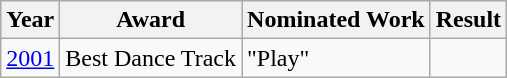<table class="wikitable">
<tr>
<th>Year</th>
<th>Award</th>
<th>Nominated Work</th>
<th>Result</th>
</tr>
<tr>
<td><a href='#'>2001</a></td>
<td>Best Dance Track</td>
<td>"Play"</td>
<td></td>
</tr>
</table>
